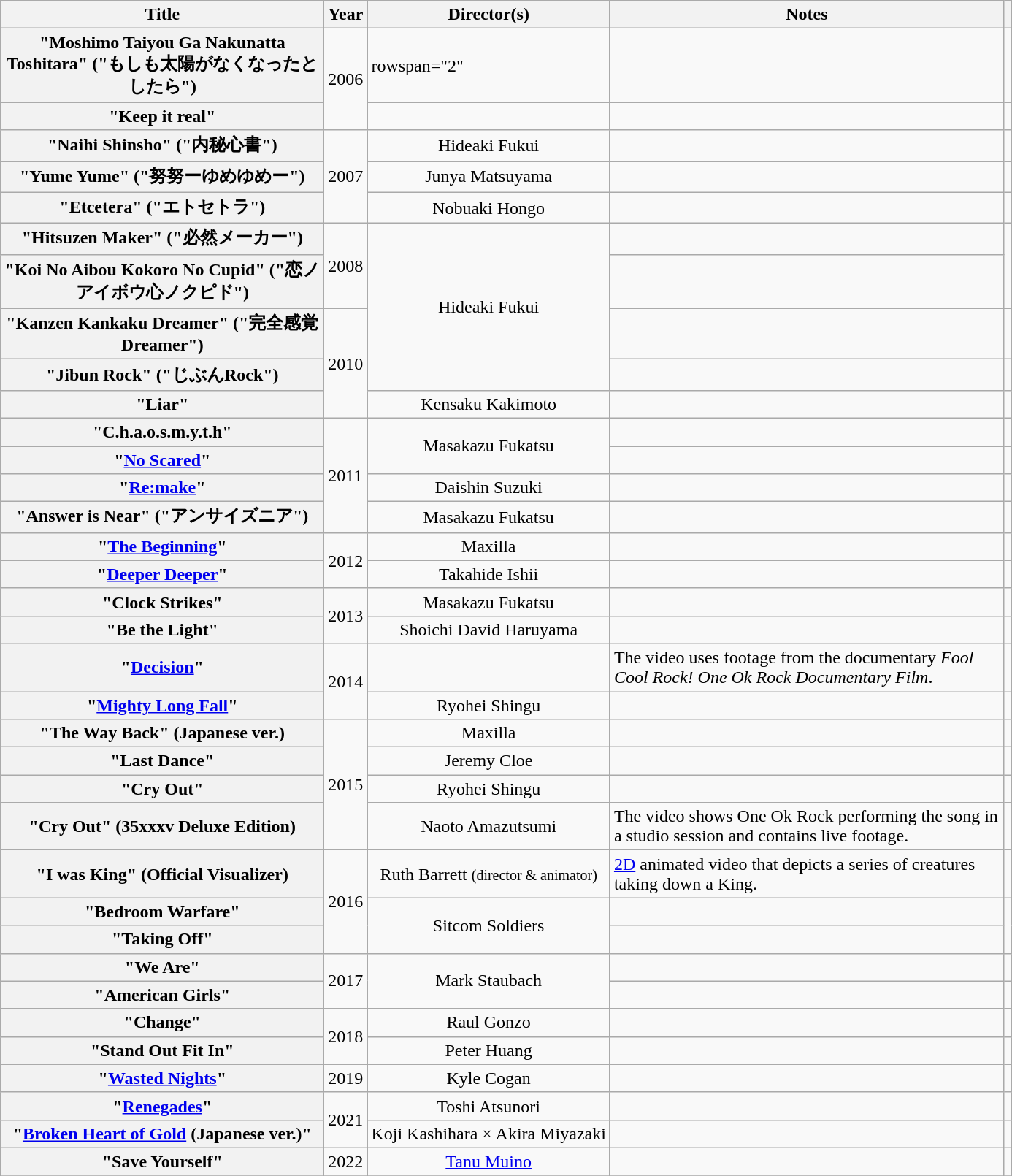<table class="wikitable plainrowheaders sortable" border="1">
<tr>
<th scope="col" style="width:18em;">Title</th>
<th scope="col">Year</th>
<th scope="col">Director(s)</th>
<th scope="col" style="width:22em;">Notes</th>
<th></th>
</tr>
<tr>
<th scope="row">"Moshimo Taiyou Ga Nakunatta Toshitara" ("もしも太陽がなくなったとしたら")</th>
<td rowspan="2">2006</td>
<td>rowspan="2" </td>
<td></td>
<td></td>
</tr>
<tr>
<th scope="row">"Keep it real"</th>
<td></td>
<td></td>
</tr>
<tr>
<th scope="row">"Naihi Shinsho" ("内秘心書")</th>
<td rowspan="3">2007</td>
<td align="center">Hideaki Fukui</td>
<td></td>
<td></td>
</tr>
<tr>
<th scope="row">"Yume Yume" ("努努ーゆめゆめー")</th>
<td align="center">Junya Matsuyama</td>
<td></td>
<td></td>
</tr>
<tr>
<th scope="row">"Etcetera" ("エトセトラ")</th>
<td align="center">Nobuaki Hongo</td>
<td></td>
<td></td>
</tr>
<tr>
<th scope="row">"Hitsuzen Maker" ("必然メーカー")</th>
<td rowspan="2">2008</td>
<td align="center" rowspan="4">Hideaki Fukui</td>
<td></td>
<td rowspan="2"></td>
</tr>
<tr>
<th scope="row">"Koi No Aibou Kokoro No Cupid" ("恋ノアイボウ心ノクピド")</th>
<td></td>
</tr>
<tr>
<th scope="row">"Kanzen Kankaku Dreamer" ("完全感覚 Dreamer")</th>
<td rowspan="3">2010</td>
<td></td>
<td></td>
</tr>
<tr>
<th scope="row">"Jibun Rock" ("じぶんRock")</th>
<td></td>
<td></td>
</tr>
<tr>
<th scope="row">"Liar"</th>
<td align="center">Kensaku Kakimoto</td>
<td></td>
<td></td>
</tr>
<tr>
<th scope="row">"C.h.a.o.s.m.y.t.h"</th>
<td rowspan="4">2011</td>
<td align="center" rowspan="2">Masakazu Fukatsu</td>
<td></td>
<td></td>
</tr>
<tr>
<th scope="row">"<a href='#'>No Scared</a>"</th>
<td></td>
<td></td>
</tr>
<tr>
<th scope="row">"<a href='#'>Re:make</a>"</th>
<td align="center">Daishin Suzuki</td>
<td></td>
<td></td>
</tr>
<tr>
<th scope="row">"Answer is Near" ("アンサイズニア")</th>
<td align="center">Masakazu Fukatsu</td>
<td></td>
<td></td>
</tr>
<tr>
<th scope="row">"<a href='#'>The Beginning</a>"</th>
<td rowspan="2">2012</td>
<td align="center">Maxilla</td>
<td></td>
<td></td>
</tr>
<tr>
<th scope="row">"<a href='#'>Deeper Deeper</a>"</th>
<td align="center">Takahide Ishii</td>
<td></td>
<td></td>
</tr>
<tr>
<th scope="row">"Clock Strikes"</th>
<td rowspan="2">2013</td>
<td align="center">Masakazu Fukatsu</td>
<td></td>
<td></td>
</tr>
<tr>
<th scope="row">"Be the Light"</th>
<td align="center">Shoichi David Haruyama</td>
<td></td>
<td></td>
</tr>
<tr>
<th scope="row">"<a href='#'>Decision</a>"</th>
<td rowspan="2">2014</td>
<td></td>
<td>The video uses footage from the documentary <em>Fool Cool Rock! One Ok Rock Documentary Film</em>.</td>
<td></td>
</tr>
<tr>
<th scope="row">"<a href='#'>Mighty Long Fall</a>"</th>
<td align="center">Ryohei Shingu</td>
<td></td>
<td></td>
</tr>
<tr>
<th scope="row">"The Way Back" (Japanese ver.)</th>
<td rowspan="4">2015</td>
<td align="center">Maxilla</td>
<td></td>
<td></td>
</tr>
<tr>
<th scope="row">"Last Dance"</th>
<td align="center">Jeremy Cloe</td>
<td></td>
<td></td>
</tr>
<tr>
<th scope="row">"Cry Out"</th>
<td align="center">Ryohei Shingu</td>
<td></td>
<td></td>
</tr>
<tr>
<th scope="row">"Cry Out" (35xxxv Deluxe Edition)</th>
<td align="center">Naoto Amazutsumi</td>
<td>The video shows One Ok Rock performing the song in a studio session and contains live footage.</td>
<td></td>
</tr>
<tr>
<th scope="row">"I was King" (Official Visualizer)</th>
<td rowspan="3">2016</td>
<td align="center">Ruth Barrett <small>(director & animator)</small></td>
<td><a href='#'>2D</a> animated video that depicts a series of creatures taking down a King.</td>
<td></td>
</tr>
<tr>
<th scope="row">"Bedroom Warfare"</th>
<td rowspan="2" align="center">Sitcom Soldiers</td>
<td></td>
<td rowspan="2"></td>
</tr>
<tr>
<th scope="row">"Taking Off"</th>
<td></td>
</tr>
<tr>
<th scope="row">"We Are"</th>
<td rowspan="2">2017</td>
<td rowspan="2" align="center">Mark Staubach</td>
<td></td>
<td></td>
</tr>
<tr>
<th scope="row">"American Girls"</th>
<td></td>
<td></td>
</tr>
<tr>
<th scope="row">"Change"</th>
<td rowspan="2">2018</td>
<td align="center">Raul Gonzo</td>
<td></td>
<td></td>
</tr>
<tr>
<th scope="row">"Stand Out Fit In"</th>
<td align="center">Peter Huang</td>
<td></td>
<td></td>
</tr>
<tr>
<th scope="row">"<a href='#'>Wasted Nights</a>"</th>
<td rowspan="1">2019</td>
<td align="center">Kyle Cogan</td>
<td></td>
<td></td>
</tr>
<tr>
<th scope="row">"<a href='#'>Renegades</a>"</th>
<td rowspan="2">2021</td>
<td align="center">Toshi Atsunori</td>
<td></td>
<td></td>
</tr>
<tr>
<th scope="row">"<a href='#'>Broken Heart of Gold</a> (Japanese ver.)"</th>
<td align="center">Koji Kashihara × Akira Miyazaki</td>
<td></td>
<td></td>
</tr>
<tr>
<th scope="row">"Save Yourself"</th>
<td rowspan="1">2022</td>
<td align="center"><a href='#'>Tanu Muino</a></td>
<td></td>
<td></td>
</tr>
<tr>
</tr>
</table>
